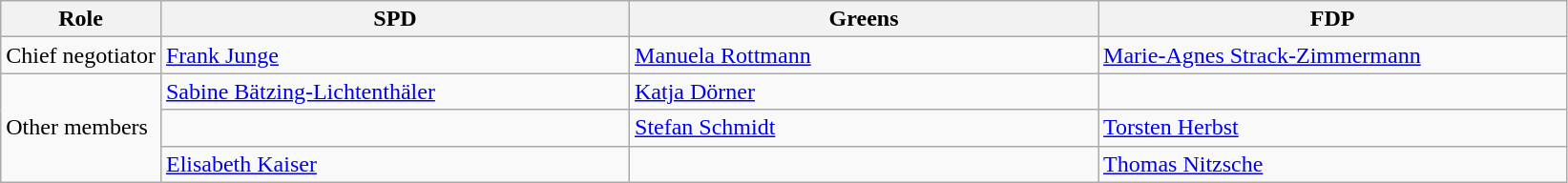<table class="wikitable">
<tr>
<th>Role</th>
<th style="width:20em">SPD</th>
<th style="width:20em">Greens</th>
<th style="width:20em">FDP</th>
</tr>
<tr>
<td>Chief negotiator</td>
<td><a href='#'>Frank Junge</a></td>
<td><a href='#'>Manuela Rottmann</a></td>
<td><a href='#'>Marie-Agnes Strack-Zimmermann</a></td>
</tr>
<tr>
<td rowspan="3">Other members</td>
<td><a href='#'>Sabine Bätzing-Lichtenthäler</a></td>
<td><a href='#'>Katja Dörner</a></td>
<td></td>
</tr>
<tr>
<td></td>
<td><a href='#'>Stefan Schmidt</a></td>
<td><a href='#'>Torsten Herbst</a></td>
</tr>
<tr>
<td><a href='#'>Elisabeth Kaiser</a></td>
<td></td>
<td><a href='#'>Thomas Nitzsche</a></td>
</tr>
</table>
